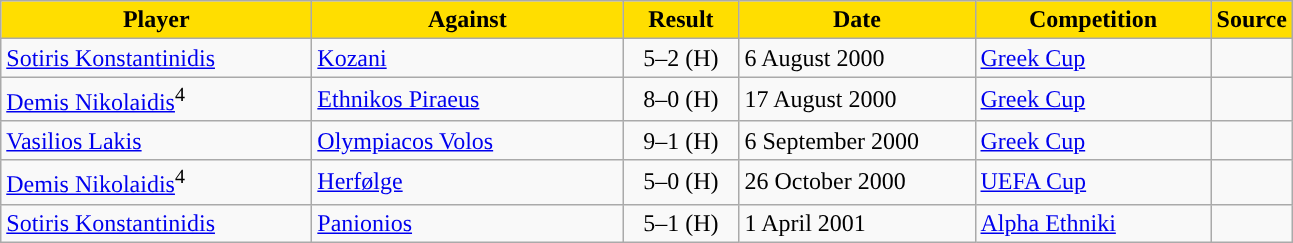<table class="wikitable">
<tr>
<th width=200 style="background:#FFDE00">Player</th>
<th width=200 style="background:#FFDE00">Against</th>
<th width=70 style="background:#FFDE00">Result</th>
<th width=150 style="background:#FFDE00">Date</th>
<th width=150 style="background:#FFDE00">Competition</th>
<th style="background:#FFDE00">Source</th>
</tr>
<tr>
<td> <a href='#'>Sotiris Konstantinidis</a></td>
<td> <a href='#'>Kozani</a></td>
<td align=center>5–2 (H)</td>
<td>6 August 2000</td>
<td><a href='#'>Greek Cup</a></td>
<td align=center></td>
</tr>
<tr>
<td> <a href='#'>Demis Nikolaidis</a><sup>4</sup></td>
<td> <a href='#'>Ethnikos Piraeus</a></td>
<td align=center>8–0 (H)</td>
<td>17 August 2000</td>
<td><a href='#'>Greek Cup</a></td>
<td align=center></td>
</tr>
<tr>
<td> <a href='#'>Vasilios Lakis</a></td>
<td> <a href='#'>Olympiacos Volos</a></td>
<td align=center>9–1 (H)</td>
<td>6 September 2000</td>
<td><a href='#'>Greek Cup</a></td>
<td align=center></td>
</tr>
<tr>
<td> <a href='#'>Demis Nikolaidis</a><sup>4</sup></td>
<td> <a href='#'>Herfølge</a></td>
<td align=center>5–0 (H)</td>
<td>26 October 2000</td>
<td><a href='#'>UEFA Cup</a></td>
<td align=center></td>
</tr>
<tr>
<td> <a href='#'>Sotiris Konstantinidis</a></td>
<td> <a href='#'>Panionios</a></td>
<td align=center>5–1 (H)</td>
<td>1 April 2001</td>
<td><a href='#'>Alpha Ethniki</a></td>
<td align=center></td>
</tr>
</table>
